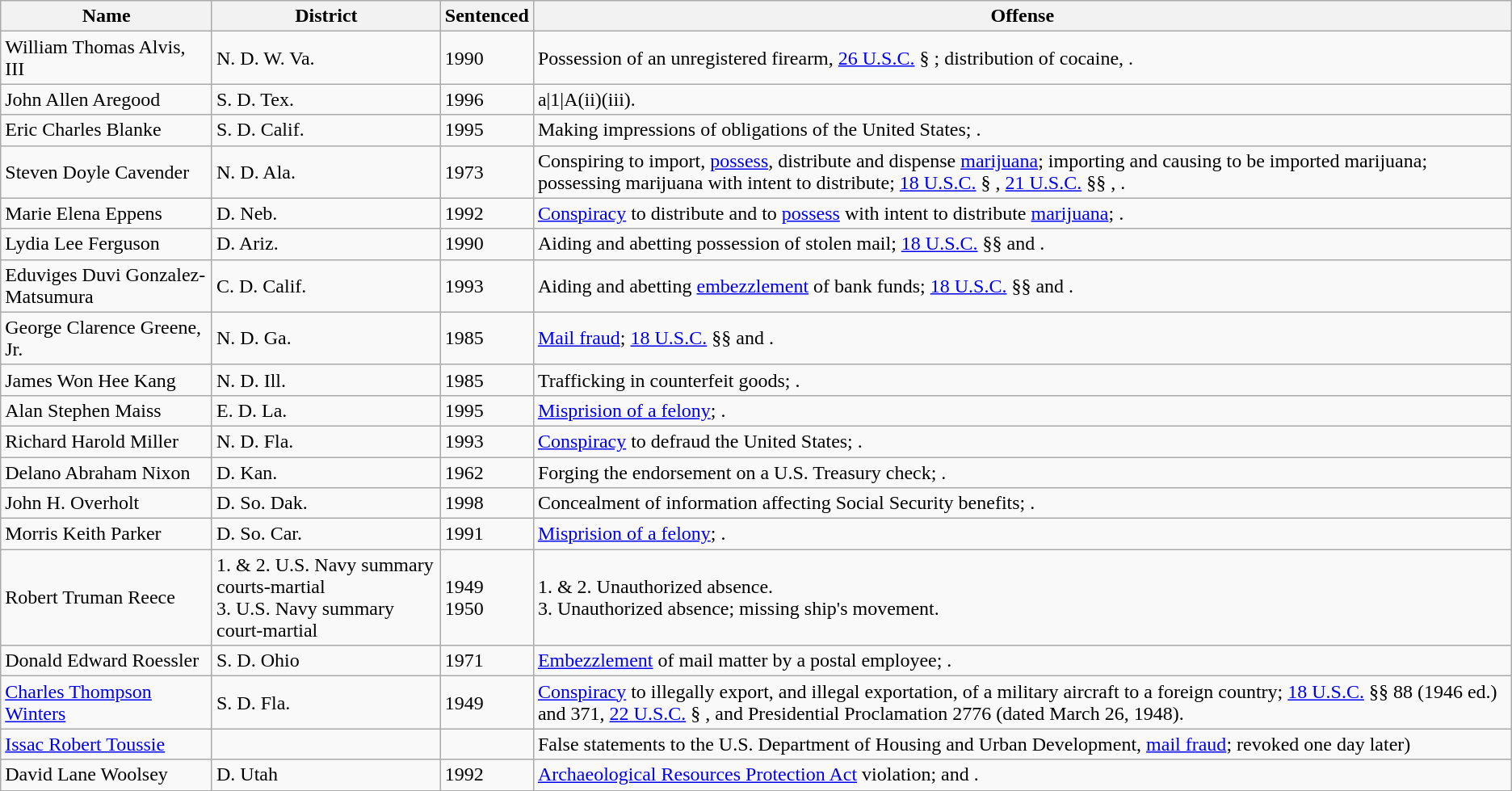<table class="wikitable">
<tr>
<th>Name</th>
<th>District</th>
<th>Sentenced</th>
<th>Offense</th>
</tr>
<tr>
<td>William Thomas Alvis, III</td>
<td>N. D. W. Va.</td>
<td>1990</td>
<td>Possession of an unregistered firearm, <a href='#'>26 U.S.C.</a> § ; distribution of cocaine, .</td>
</tr>
<tr>
<td>John Allen Aregood</td>
<td>S. D. Tex.</td>
<td>1996</td>
<td>a|1|A(ii)(iii).</td>
</tr>
<tr>
<td>Eric Charles Blanke</td>
<td>S. D. Calif.</td>
<td>1995</td>
<td>Making impressions of obligations of the United States; .</td>
</tr>
<tr>
<td>Steven Doyle Cavender</td>
<td>N. D. Ala.</td>
<td>1973</td>
<td>Conspiring to import, <a href='#'>possess</a>, distribute and dispense <a href='#'>marijuana</a>; importing and causing to be imported marijuana; possessing marijuana with intent to distribute; <a href='#'>18 U.S.C.</a> § , <a href='#'>21 U.S.C.</a> §§ , .</td>
</tr>
<tr>
<td>Marie Elena Eppens</td>
<td>D. Neb.</td>
<td>1992</td>
<td><a href='#'>Conspiracy</a> to distribute and to <a href='#'>possess</a> with intent to distribute <a href='#'>marijuana</a>; .</td>
</tr>
<tr>
<td>Lydia Lee Ferguson</td>
<td>D. Ariz.</td>
<td>1990</td>
<td>Aiding and abetting possession of stolen mail; <a href='#'>18 U.S.C.</a> §§  and .</td>
</tr>
<tr>
<td>Eduviges Duvi Gonzalez-Matsumura</td>
<td>C. D. Calif.</td>
<td>1993</td>
<td>Aiding and abetting <a href='#'>embezzlement</a> of bank funds; <a href='#'>18 U.S.C.</a> §§  and .</td>
</tr>
<tr>
<td>George Clarence Greene, Jr.</td>
<td>N. D. Ga.</td>
<td>1985</td>
<td><a href='#'>Mail fraud</a>; <a href='#'>18 U.S.C.</a> §§  and .</td>
</tr>
<tr>
<td>James Won Hee Kang</td>
<td>N. D. Ill.</td>
<td>1985</td>
<td>Trafficking in counterfeit goods; .</td>
</tr>
<tr>
<td>Alan Stephen Maiss</td>
<td>E. D. La.</td>
<td>1995</td>
<td><a href='#'>Misprision of a felony</a>; .</td>
</tr>
<tr>
<td>Richard Harold Miller</td>
<td>N. D. Fla.</td>
<td>1993</td>
<td><a href='#'>Conspiracy</a> to defraud the United States; .</td>
</tr>
<tr>
<td>Delano Abraham Nixon</td>
<td>D. Kan.</td>
<td>1962</td>
<td>Forging the endorsement on a U.S. Treasury check; .</td>
</tr>
<tr>
<td>John H. Overholt</td>
<td>D. So. Dak.</td>
<td>1998</td>
<td>Concealment of information affecting Social Security benefits; .</td>
</tr>
<tr>
<td>Morris Keith Parker</td>
<td>D. So. Car.</td>
<td>1991</td>
<td><a href='#'>Misprision of a felony</a>; .</td>
</tr>
<tr>
<td>Robert Truman Reece</td>
<td>1. & 2. U.S. Navy summary courts-martial<br>3. U.S. Navy summary court-martial</td>
<td>1949<br>1950</td>
<td>1. & 2. Unauthorized absence.<br>3. Unauthorized absence; missing ship's movement.</td>
</tr>
<tr>
<td>Donald Edward Roessler</td>
<td>S. D. Ohio</td>
<td>1971</td>
<td><a href='#'>Embezzlement</a> of mail matter by a postal employee; .</td>
</tr>
<tr>
<td><a href='#'>Charles Thompson Winters</a></td>
<td>S. D. Fla.</td>
<td>1949</td>
<td><a href='#'>Conspiracy</a> to illegally export, and illegal exportation, of a military aircraft to a foreign country; <a href='#'>18 U.S.C.</a> §§ 88 (1946 ed.) and 371, <a href='#'>22 U.S.C.</a> § , and Presidential Proclamation 2776 (dated March 26, 1948).</td>
</tr>
<tr>
<td><a href='#'>Issac Robert Toussie</a></td>
<td></td>
<td></td>
<td>False statements to the U.S. Department of Housing and Urban Development, <a href='#'>mail fraud</a>; revoked one day later)</td>
</tr>
<tr>
<td>David Lane Woolsey</td>
<td>D. Utah</td>
<td>1992</td>
<td><a href='#'>Archaeological Resources Protection Act</a> violation;  and .</td>
</tr>
</table>
